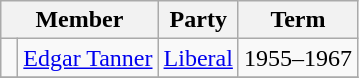<table class="wikitable">
<tr>
<th colspan="2">Member</th>
<th>Party</th>
<th>Term</th>
</tr>
<tr>
<td> </td>
<td><a href='#'>Edgar Tanner</a></td>
<td><a href='#'>Liberal</a></td>
<td>1955–1967</td>
</tr>
<tr>
</tr>
</table>
